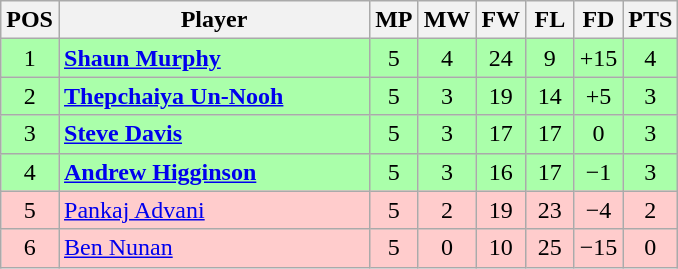<table class="wikitable" style="text-align: center;">
<tr>
<th width=25>POS</th>
<th width=200>Player</th>
<th width=25>MP</th>
<th width=25>MW</th>
<th width=25>FW</th>
<th width=25>FL</th>
<th width=25>FD</th>
<th width=25>PTS</th>
</tr>
<tr style="background:#aaffaa;">
<td>1</td>
<td style="text-align:left;"> <strong><a href='#'>Shaun Murphy</a></strong></td>
<td>5</td>
<td>4</td>
<td>24</td>
<td>9</td>
<td>+15</td>
<td>4</td>
</tr>
<tr style="background:#aaffaa;">
<td>2</td>
<td style="text-align:left;"> <strong><a href='#'>Thepchaiya Un-Nooh</a></strong></td>
<td>5</td>
<td>3</td>
<td>19</td>
<td>14</td>
<td>+5</td>
<td>3</td>
</tr>
<tr style="background:#aaffaa;">
<td>3</td>
<td style="text-align:left;"> <strong><a href='#'>Steve Davis</a></strong></td>
<td>5</td>
<td>3</td>
<td>17</td>
<td>17</td>
<td>0</td>
<td>3</td>
</tr>
<tr style="background:#aaffaa;">
<td>4</td>
<td style="text-align:left;"> <strong><a href='#'>Andrew Higginson</a></strong></td>
<td>5</td>
<td>3</td>
<td>16</td>
<td>17</td>
<td>−1</td>
<td>3</td>
</tr>
<tr style="background:#fcc;">
<td>5</td>
<td style="text-align:left;"> <a href='#'>Pankaj Advani</a></td>
<td>5</td>
<td>2</td>
<td>19</td>
<td>23</td>
<td>−4</td>
<td>2</td>
</tr>
<tr style="background:#fcc;">
<td>6</td>
<td style="text-align:left;"> <a href='#'>Ben Nunan</a></td>
<td>5</td>
<td>0</td>
<td>10</td>
<td>25</td>
<td>−15</td>
<td>0</td>
</tr>
</table>
